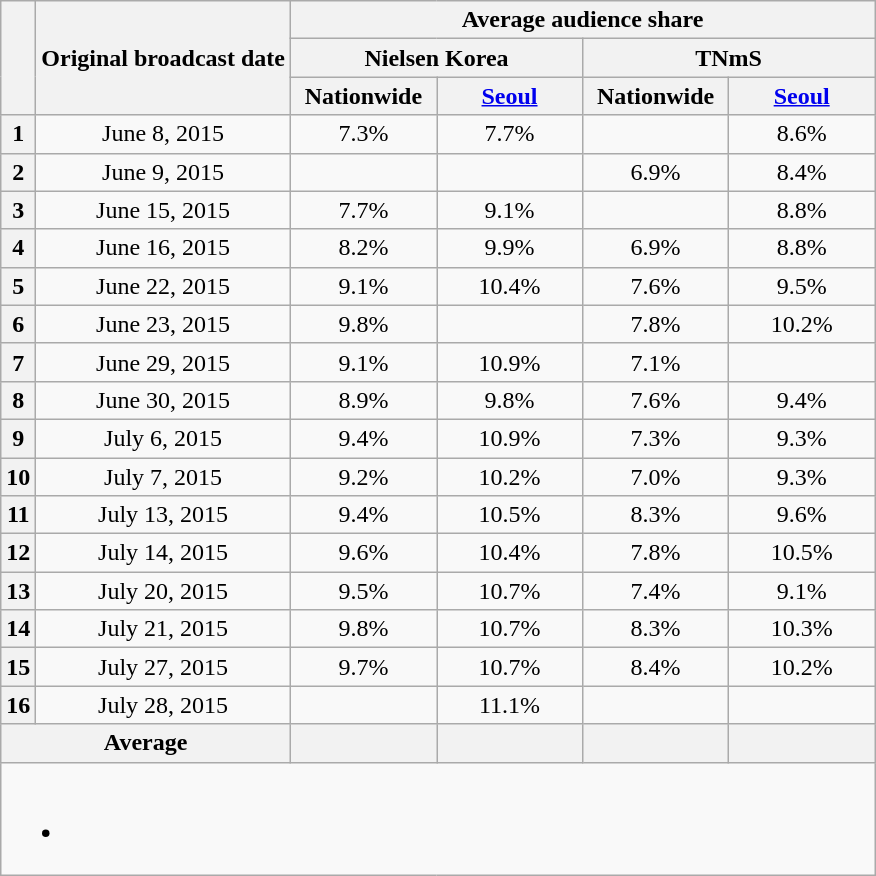<table class="wikitable" style="text-align: center">
<tr>
<th rowspan="3"></th>
<th rowspan="3">Original broadcast date</th>
<th colspan="4">Average audience share</th>
</tr>
<tr>
<th colspan="2">Nielsen Korea</th>
<th colspan="2">TNmS</th>
</tr>
<tr>
<th width="90">Nationwide</th>
<th width="90"><a href='#'>Seoul</a></th>
<th width="90">Nationwide</th>
<th width="90"><a href='#'>Seoul</a></th>
</tr>
<tr>
<th>1</th>
<td>June 8, 2015</td>
<td>7.3% </td>
<td>7.7% </td>
<td><strong></strong></td>
<td>8.6%</td>
</tr>
<tr>
<th>2</th>
<td>June 9, 2015</td>
<td><strong></strong> </td>
<td><strong></strong> </td>
<td>6.9%</td>
<td>8.4%</td>
</tr>
<tr>
<th>3</th>
<td>June 15, 2015</td>
<td>7.7% </td>
<td>9.1% </td>
<td><strong></strong></td>
<td>8.8%</td>
</tr>
<tr>
<th>4</th>
<td>June 16, 2015</td>
<td>8.2% </td>
<td>9.9% </td>
<td>6.9%</td>
<td>8.8%</td>
</tr>
<tr>
<th>5</th>
<td>June 22, 2015</td>
<td>9.1% </td>
<td>10.4% </td>
<td>7.6%</td>
<td>9.5%</td>
</tr>
<tr>
<th>6</th>
<td>June 23, 2015</td>
<td>9.8% </td>
<td><strong></strong> </td>
<td>7.8%</td>
<td>10.2%</td>
</tr>
<tr>
<th>7</th>
<td>June 29, 2015</td>
<td>9.1% </td>
<td>10.9% </td>
<td>7.1%</td>
<td><strong></strong></td>
</tr>
<tr>
<th>8</th>
<td>June 30, 2015</td>
<td>8.9% </td>
<td>9.8% </td>
<td>7.6%</td>
<td>9.4%</td>
</tr>
<tr>
<th>9</th>
<td>July 6, 2015</td>
<td>9.4% </td>
<td>10.9% </td>
<td>7.3%</td>
<td>9.3%</td>
</tr>
<tr>
<th>10</th>
<td>July 7, 2015</td>
<td>9.2% </td>
<td>10.2% </td>
<td>7.0%</td>
<td>9.3%</td>
</tr>
<tr>
<th>11</th>
<td>July 13, 2015</td>
<td>9.4% </td>
<td>10.5% </td>
<td>8.3%</td>
<td>9.6%</td>
</tr>
<tr>
<th>12</th>
<td>July 14, 2015</td>
<td>9.6% </td>
<td>10.4% </td>
<td>7.8%</td>
<td>10.5%</td>
</tr>
<tr>
<th>13</th>
<td>July 20, 2015</td>
<td>9.5% </td>
<td>10.7% </td>
<td>7.4%</td>
<td>9.1%</td>
</tr>
<tr>
<th>14</th>
<td>July 21, 2015</td>
<td>9.8% </td>
<td>10.7% </td>
<td>8.3%</td>
<td>10.3%</td>
</tr>
<tr>
<th>15</th>
<td>July 27, 2015</td>
<td>9.7% </td>
<td>10.7% </td>
<td>8.4%</td>
<td>10.2%</td>
</tr>
<tr>
<th>16</th>
<td>July 28, 2015</td>
<td><strong></strong> </td>
<td>11.1% </td>
<td><strong></strong></td>
<td><strong></strong></td>
</tr>
<tr>
<th colspan="2">Average</th>
<th></th>
<th></th>
<th></th>
<th></th>
</tr>
<tr>
<td colspan="6"><br><ul><li></li></ul></td>
</tr>
</table>
